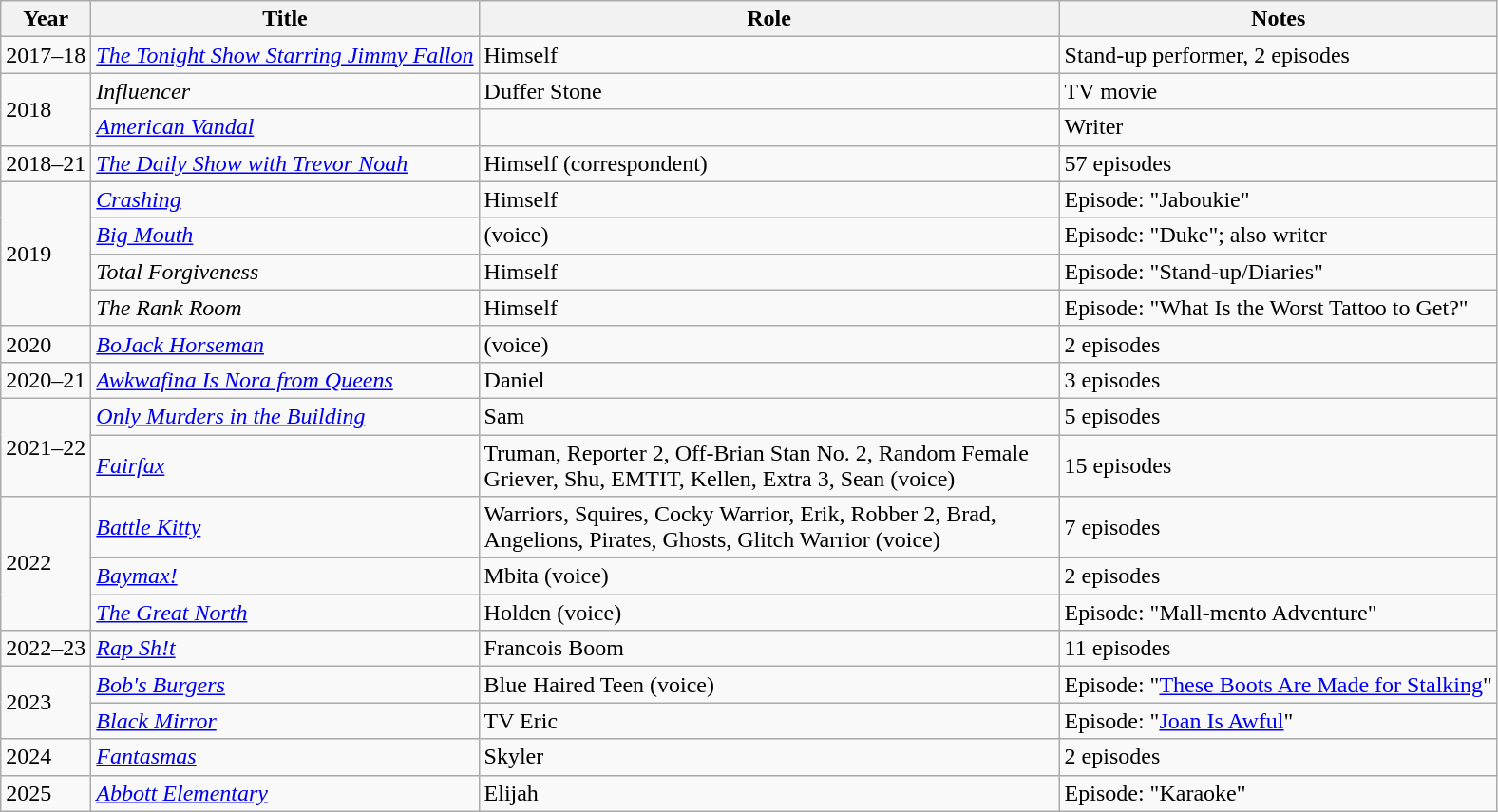<table class="wikitable">
<tr>
<th>Year</th>
<th>Title</th>
<th scope="col" width="400px">Role</th>
<th>Notes</th>
</tr>
<tr>
<td>2017–18</td>
<td><em><a href='#'>The Tonight Show Starring Jimmy Fallon</a></em></td>
<td>Himself</td>
<td>Stand-up performer, 2 episodes</td>
</tr>
<tr>
<td rowspan=2>2018</td>
<td><em>Influencer</em></td>
<td>Duffer Stone</td>
<td>TV movie</td>
</tr>
<tr>
<td><em><a href='#'>American Vandal</a></em></td>
<td></td>
<td>Writer</td>
</tr>
<tr>
<td>2018–21</td>
<td><em><a href='#'>The Daily Show with Trevor Noah</a></em></td>
<td>Himself (correspondent)</td>
<td>57 episodes</td>
</tr>
<tr>
<td rowspan=4>2019</td>
<td><em><a href='#'>Crashing</a></em></td>
<td>Himself</td>
<td>Episode: "Jaboukie"</td>
</tr>
<tr>
<td><em><a href='#'>Big Mouth</a></em></td>
<td>(voice)</td>
<td>Episode: "Duke"; also writer</td>
</tr>
<tr>
<td><em>Total Forgiveness</em></td>
<td>Himself</td>
<td>Episode: "Stand-up/Diaries"</td>
</tr>
<tr>
<td><em>The Rank Room</em></td>
<td>Himself</td>
<td>Episode: "What Is the Worst Tattoo to Get?"</td>
</tr>
<tr>
<td>2020</td>
<td><em><a href='#'>BoJack Horseman</a></em></td>
<td>(voice)</td>
<td>2 episodes</td>
</tr>
<tr>
<td>2020–21</td>
<td><em><a href='#'>Awkwafina Is Nora from Queens</a></em></td>
<td>Daniel</td>
<td>3 episodes</td>
</tr>
<tr>
<td rowspan=2>2021–22</td>
<td><em><a href='#'>Only Murders in the Building</a></em></td>
<td>Sam</td>
<td>5 episodes</td>
</tr>
<tr>
<td><em><a href='#'>Fairfax</a></em></td>
<td>Truman, Reporter 2, Off-Brian Stan No. 2,  Random Female Griever, Shu, EMTIT, Kellen, Extra 3, Sean (voice)</td>
<td>15 episodes</td>
</tr>
<tr>
<td rowspan=3>2022</td>
<td><em><a href='#'>Battle Kitty</a></em></td>
<td>Warriors, Squires, Cocky Warrior, Erik, Robber 2, Brad, Angelions, Pirates, Ghosts, Glitch Warrior (voice)</td>
<td>7 episodes</td>
</tr>
<tr>
<td><em><a href='#'>Baymax!</a></em></td>
<td>Mbita (voice)</td>
<td>2 episodes</td>
</tr>
<tr>
<td><em><a href='#'>The Great North</a></em></td>
<td>Holden (voice)</td>
<td>Episode: "Mall-mento Adventure"</td>
</tr>
<tr>
<td>2022–23</td>
<td><em><a href='#'>Rap Sh!t</a></em></td>
<td>Francois Boom</td>
<td>11 episodes</td>
</tr>
<tr>
<td rowspan=2>2023</td>
<td><em><a href='#'>Bob's Burgers</a></em></td>
<td>Blue Haired Teen (voice)</td>
<td>Episode: "<a href='#'>These Boots Are Made for Stalking</a>"</td>
</tr>
<tr>
<td><em><a href='#'>Black Mirror</a></em></td>
<td>TV Eric</td>
<td>Episode: "<a href='#'>Joan Is Awful</a>"</td>
</tr>
<tr>
<td>2024</td>
<td><em><a href='#'>Fantasmas</a></em></td>
<td>Skyler</td>
<td>2 episodes</td>
</tr>
<tr>
<td>2025</td>
<td><em><a href='#'>Abbott Elementary</a></em></td>
<td>Elijah</td>
<td>Episode: "Karaoke"</td>
</tr>
</table>
